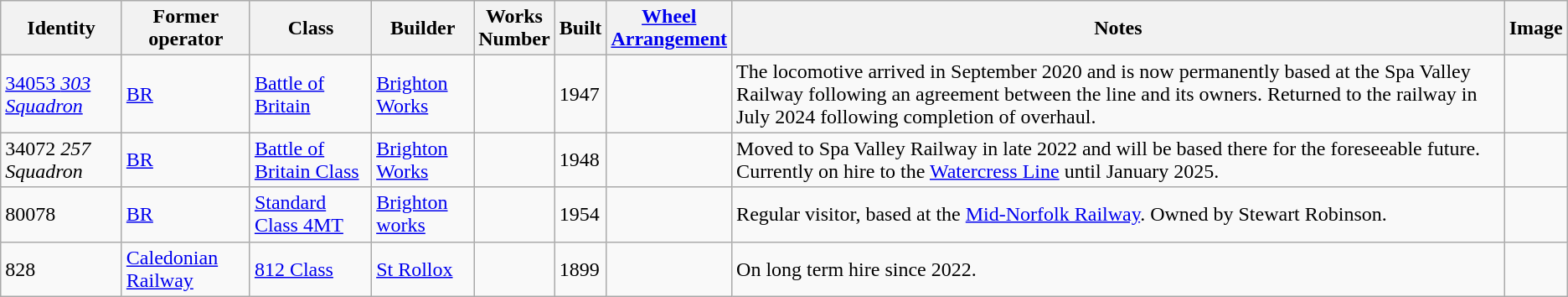<table class="wikitable sortable">
<tr>
<th>Identity</th>
<th>Former operator</th>
<th>Class</th>
<th>Builder</th>
<th>Works<br>Number</th>
<th>Built</th>
<th><a href='#'>Wheel<br>Arrangement</a></th>
<th>Notes</th>
<th>Image</th>
</tr>
<tr>
<td><a href='#'>34053 <em>303 Squadron</em></a></td>
<td><a href='#'>BR</a></td>
<td><a href='#'>Battle of Britain</a></td>
<td><a href='#'>Brighton Works</a></td>
<td></td>
<td>1947</td>
<td></td>
<td>The locomotive arrived in September 2020 and is now permanently based at the Spa Valley Railway following an agreement between the line and its owners. Returned to the railway in July 2024 following completion of overhaul.</td>
<td></td>
</tr>
<tr>
<td>34072 <em>257 Squadron</em></td>
<td><a href='#'>BR</a></td>
<td><a href='#'>Battle of Britain Class</a></td>
<td><a href='#'>Brighton Works</a></td>
<td></td>
<td>1948</td>
<td></td>
<td>Moved to Spa Valley Railway in late 2022 and will be based there for the foreseeable future. Currently on hire to the <a href='#'>Watercress Line</a> until January 2025.</td>
<td></td>
</tr>
<tr>
<td>80078</td>
<td><a href='#'>BR</a></td>
<td><a href='#'>Standard Class 4MT</a></td>
<td><a href='#'>Brighton works</a></td>
<td></td>
<td>1954</td>
<td></td>
<td>Regular visitor, based at the <a href='#'>Mid-Norfolk Railway</a>. Owned by Stewart Robinson.</td>
<td></td>
</tr>
<tr>
<td>828</td>
<td><a href='#'>Caledonian Railway</a></td>
<td><a href='#'>812 Class</a></td>
<td><a href='#'>St Rollox</a></td>
<td></td>
<td>1899</td>
<td></td>
<td>On long term hire since 2022.</td>
<td></td>
</tr>
</table>
